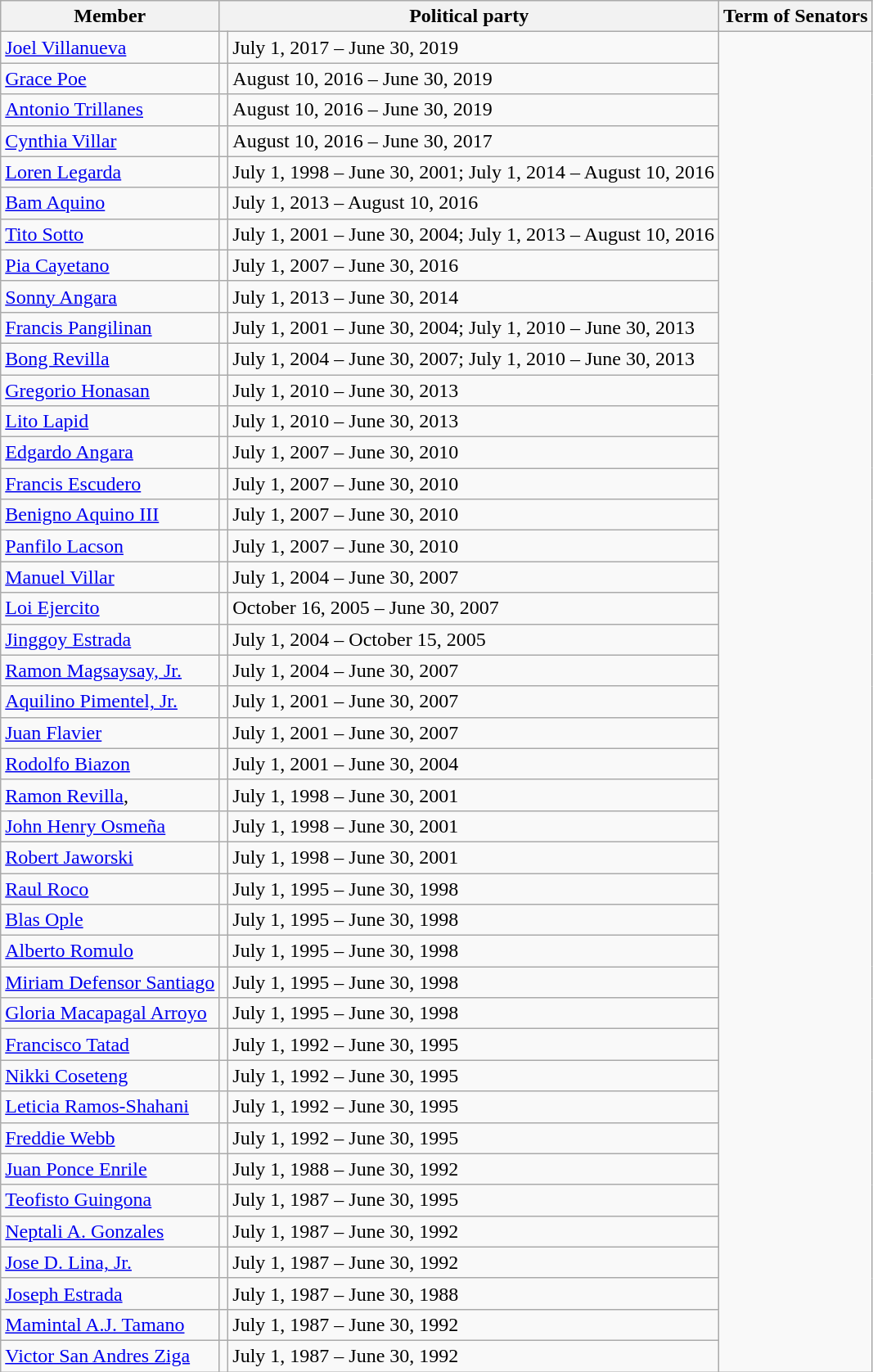<table class=wikitable>
<tr>
<th>Member</th>
<th colspan=2>Political party</th>
<th>Term of Senators</th>
</tr>
<tr>
<td><a href='#'>Joel Villanueva</a></td>
<td></td>
<td>July 1, 2017 – June 30, 2019</td>
</tr>
<tr>
<td><a href='#'>Grace Poe</a></td>
<td></td>
<td>August 10, 2016 – June 30, 2019</td>
</tr>
<tr>
<td><a href='#'>Antonio Trillanes</a></td>
<td></td>
<td>August 10, 2016 – June 30, 2019</td>
</tr>
<tr>
<td><a href='#'>Cynthia Villar</a></td>
<td></td>
<td>August 10, 2016 – June 30, 2017</td>
</tr>
<tr>
<td><a href='#'>Loren Legarda</a></td>
<td></td>
<td>July 1, 1998 – June 30, 2001; July 1, 2014 – August 10, 2016</td>
</tr>
<tr>
<td><a href='#'>Bam Aquino</a></td>
<td></td>
<td>July 1, 2013 – August 10, 2016</td>
</tr>
<tr>
<td><a href='#'>Tito Sotto</a></td>
<td></td>
<td>July 1, 2001 – June 30, 2004; July 1, 2013 – August 10, 2016</td>
</tr>
<tr>
<td><a href='#'>Pia Cayetano</a></td>
<td></td>
<td>July 1, 2007 – June 30, 2016</td>
</tr>
<tr>
<td><a href='#'>Sonny Angara</a></td>
<td></td>
<td>July 1, 2013 – June 30, 2014</td>
</tr>
<tr>
<td><a href='#'>Francis Pangilinan</a></td>
<td></td>
<td>July 1, 2001 – June 30, 2004; July 1, 2010 – June 30, 2013</td>
</tr>
<tr>
<td><a href='#'>Bong Revilla</a></td>
<td></td>
<td>July 1, 2004 – June 30, 2007; July 1, 2010 – June 30, 2013</td>
</tr>
<tr>
<td><a href='#'>Gregorio Honasan</a></td>
<td></td>
<td>July 1, 2010 – June 30, 2013</td>
</tr>
<tr>
<td><a href='#'>Lito Lapid</a></td>
<td></td>
<td>July 1, 2010 – June 30, 2013</td>
</tr>
<tr>
<td><a href='#'>Edgardo Angara</a></td>
<td></td>
<td>July 1, 2007 – June 30, 2010</td>
</tr>
<tr>
<td><a href='#'>Francis Escudero</a></td>
<td></td>
<td>July 1, 2007 – June 30, 2010</td>
</tr>
<tr>
<td><a href='#'>Benigno Aquino III</a></td>
<td></td>
<td>July 1, 2007 – June 30, 2010</td>
</tr>
<tr>
<td><a href='#'>Panfilo Lacson</a></td>
<td></td>
<td>July 1, 2007 – June 30, 2010</td>
</tr>
<tr>
<td><a href='#'>Manuel Villar</a></td>
<td></td>
<td>July 1, 2004 – June 30, 2007</td>
</tr>
<tr>
<td><a href='#'>Loi Ejercito</a></td>
<td></td>
<td>October 16, 2005 – June 30, 2007</td>
</tr>
<tr>
<td><a href='#'>Jinggoy Estrada</a></td>
<td></td>
<td>July 1, 2004 – October 15, 2005</td>
</tr>
<tr>
<td><a href='#'>Ramon Magsaysay, Jr.</a></td>
<td></td>
<td>July 1, 2004 – June 30, 2007</td>
</tr>
<tr>
<td><a href='#'>Aquilino Pimentel, Jr.</a></td>
<td></td>
<td>July 1, 2001 – June 30, 2007</td>
</tr>
<tr>
<td><a href='#'>Juan Flavier</a></td>
<td></td>
<td>July 1, 2001 – June 30, 2007</td>
</tr>
<tr>
<td><a href='#'>Rodolfo Biazon</a></td>
<td></td>
<td>July 1, 2001 – June 30, 2004</td>
</tr>
<tr>
<td><a href='#'>Ramon Revilla</a>,</td>
<td></td>
<td>July 1, 1998 – June 30, 2001</td>
</tr>
<tr>
<td><a href='#'>John Henry Osmeña</a></td>
<td></td>
<td>July 1, 1998 – June 30, 2001</td>
</tr>
<tr>
<td><a href='#'>Robert Jaworski</a></td>
<td></td>
<td>July 1, 1998 – June 30, 2001</td>
</tr>
<tr>
<td><a href='#'>Raul Roco</a></td>
<td></td>
<td>July 1, 1995 – June 30, 1998</td>
</tr>
<tr>
<td><a href='#'>Blas Ople</a></td>
<td></td>
<td>July 1, 1995 – June 30, 1998</td>
</tr>
<tr>
<td><a href='#'>Alberto Romulo</a></td>
<td></td>
<td>July 1, 1995 – June 30, 1998</td>
</tr>
<tr>
<td><a href='#'>Miriam Defensor Santiago</a></td>
<td></td>
<td>July 1, 1995 – June 30, 1998</td>
</tr>
<tr>
<td><a href='#'>Gloria Macapagal Arroyo</a></td>
<td></td>
<td>July 1, 1995 – June 30, 1998</td>
</tr>
<tr>
<td><a href='#'>Francisco Tatad</a></td>
<td></td>
<td>July 1, 1992 – June 30, 1995</td>
</tr>
<tr>
<td><a href='#'>Nikki Coseteng</a></td>
<td></td>
<td>July 1, 1992 – June 30, 1995</td>
</tr>
<tr>
<td><a href='#'>Leticia Ramos-Shahani</a></td>
<td></td>
<td>July 1, 1992 – June 30, 1995</td>
</tr>
<tr>
<td><a href='#'>Freddie Webb</a></td>
<td></td>
<td>July 1, 1992 – June 30, 1995</td>
</tr>
<tr>
<td><a href='#'>Juan Ponce Enrile</a></td>
<td></td>
<td>July 1, 1988 – June 30, 1992</td>
</tr>
<tr>
<td><a href='#'>Teofisto Guingona</a></td>
<td></td>
<td>July 1, 1987 – June 30, 1995</td>
</tr>
<tr>
<td><a href='#'>Neptali A. Gonzales</a></td>
<td></td>
<td>July 1, 1987 – June 30, 1992</td>
</tr>
<tr>
<td><a href='#'>Jose D. Lina, Jr.</a></td>
<td></td>
<td>July 1, 1987 – June 30, 1992</td>
</tr>
<tr>
<td><a href='#'>Joseph Estrada</a></td>
<td></td>
<td>July 1, 1987 – June 30, 1988</td>
</tr>
<tr>
<td><a href='#'>Mamintal A.J. Tamano</a></td>
<td></td>
<td>July 1, 1987 – June 30, 1992</td>
</tr>
<tr>
<td><a href='#'>Victor San Andres Ziga</a></td>
<td></td>
<td>July 1, 1987 – June 30, 1992</td>
</tr>
</table>
